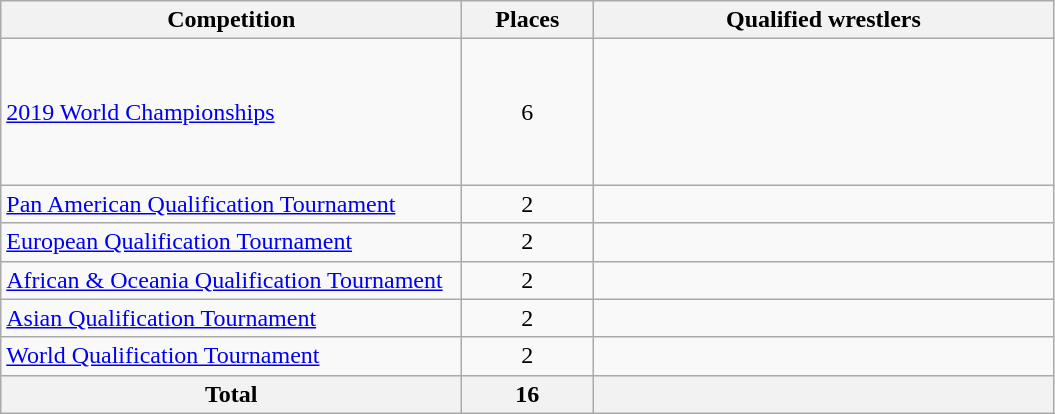<table class = "wikitable">
<tr>
<th width=300>Competition</th>
<th width=80>Places</th>
<th width=300>Qualified wrestlers</th>
</tr>
<tr>
<td><a href='#'>2019 World Championships</a></td>
<td align="center">6</td>
<td><br><br><br><br><br></td>
</tr>
<tr>
<td><a href='#'>Pan American Qualification Tournament</a></td>
<td align="center">2</td>
<td><br></td>
</tr>
<tr>
<td><a href='#'>European Qualification Tournament</a></td>
<td align="center">2</td>
<td><br></td>
</tr>
<tr>
<td><a href='#'>African & Oceania Qualification Tournament</a></td>
<td align="center">2</td>
<td><br></td>
</tr>
<tr>
<td><a href='#'>Asian Qualification Tournament</a></td>
<td align="center">2</td>
<td><br></td>
</tr>
<tr>
<td><a href='#'>World Qualification Tournament</a></td>
<td align="center">2</td>
<td><br></td>
</tr>
<tr>
<th>Total</th>
<th>16</th>
<th></th>
</tr>
</table>
